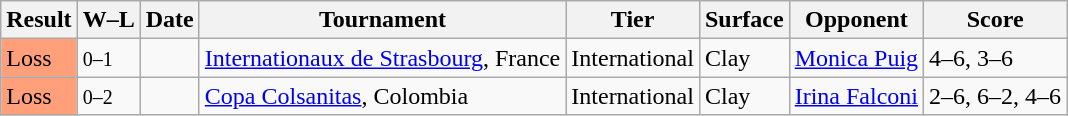<table class="sortable wikitable">
<tr>
<th>Result</th>
<th class="unsortable">W–L</th>
<th>Date</th>
<th>Tournament</th>
<th>Tier</th>
<th>Surface</th>
<th>Opponent</th>
<th class="unsortable">Score</th>
</tr>
<tr>
<td style="background:#ffa07a;">Loss</td>
<td><small>0–1</small></td>
<td><a href='#'></a></td>
<td><a href='#'>Internationaux de Strasbourg</a>, France</td>
<td>International</td>
<td>Clay</td>
<td> <a href='#'>Monica Puig</a></td>
<td>4–6, 3–6</td>
</tr>
<tr>
<td style="background:#ffa07a;">Loss</td>
<td><small>0–2</small></td>
<td><a href='#'></a></td>
<td><a href='#'>Copa Colsanitas</a>, Colombia</td>
<td>International</td>
<td>Clay</td>
<td> <a href='#'>Irina Falconi</a></td>
<td>2–6, 6–2, 4–6</td>
</tr>
</table>
